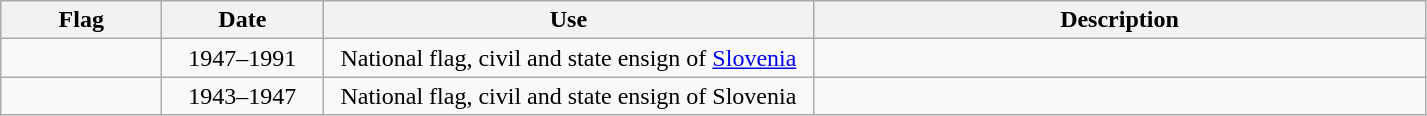<table class="wikitable" style="text-align:center;">
<tr style="background:#efefef;">
<th style="width:100px;">Flag</th>
<th style="width:100px;">Date</th>
<th style="width:320px; text-align:center;">Use</th>
<th style="width:400px; text-align:center;">Description</th>
</tr>
<tr>
<td></td>
<td>1947–1991</td>
<td>National flag, civil and state ensign of <a href='#'>Slovenia</a>  </td>
<td></td>
</tr>
<tr>
<td></td>
<td>1943–1947</td>
<td>National flag, civil and state ensign of Slovenia  </td>
<td></td>
</tr>
</table>
